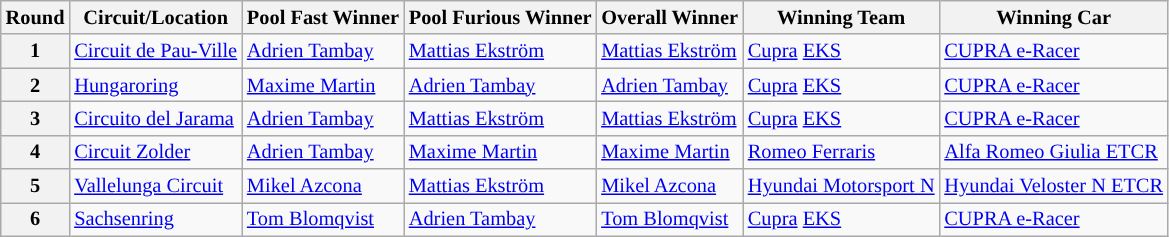<table class="wikitable" style="font-size: 85%;">
<tr>
<th>Round</th>
<th>Circuit/Location</th>
<th nowrap="">Pool Fast Winner</th>
<th nowrap="">Pool Furious Winner</th>
<th nowrap="">Overall Winner</th>
<th nowrap="">Winning Team</th>
<th nowrap="">Winning Car</th>
</tr>
<tr>
<th>1</th>
<td> <a href='#'>Circuit de Pau-Ville</a></td>
<td> <a href='#'>Adrien Tambay</a></td>
<td> <a href='#'>Mattias Ekström</a></td>
<td> <a href='#'>Mattias Ekström</a></td>
<td><a href='#'>Cupra</a> <a href='#'>EKS</a></td>
<td><a href='#'>CUPRA e-Racer</a></td>
</tr>
<tr>
<th>2</th>
<td> <a href='#'>Hungaroring</a></td>
<td> <a href='#'>Maxime Martin</a></td>
<td> <a href='#'>Adrien Tambay</a></td>
<td> <a href='#'>Adrien Tambay</a></td>
<td><a href='#'>Cupra</a> <a href='#'>EKS</a></td>
<td><a href='#'>CUPRA e-Racer</a></td>
</tr>
<tr>
<th>3</th>
<td> <a href='#'>Circuito del Jarama</a></td>
<td> <a href='#'>Adrien Tambay</a></td>
<td> <a href='#'>Mattias Ekström</a></td>
<td> <a href='#'>Mattias Ekström</a></td>
<td><a href='#'>Cupra</a> <a href='#'>EKS</a></td>
<td><a href='#'>CUPRA e-Racer</a></td>
</tr>
<tr>
<th>4</th>
<td> <a href='#'>Circuit Zolder</a></td>
<td> <a href='#'>Adrien Tambay</a></td>
<td> <a href='#'>Maxime Martin</a></td>
<td> <a href='#'>Maxime Martin</a></td>
<td><a href='#'>Romeo Ferraris</a></td>
<td><a href='#'>Alfa Romeo Giulia ETCR</a></td>
</tr>
<tr>
<th>5</th>
<td> <a href='#'>Vallelunga Circuit</a></td>
<td> <a href='#'>Mikel Azcona</a></td>
<td> <a href='#'>Mattias Ekström</a></td>
<td> <a href='#'>Mikel Azcona</a></td>
<td><a href='#'>Hyundai Motorsport N</a></td>
<td><a href='#'>Hyundai Veloster N ETCR</a></td>
</tr>
<tr>
<th>6</th>
<td> <a href='#'>Sachsenring</a></td>
<td> <a href='#'>Tom Blomqvist</a></td>
<td> <a href='#'>Adrien Tambay</a></td>
<td> <a href='#'>Tom Blomqvist</a></td>
<td><a href='#'>Cupra</a> <a href='#'>EKS</a></td>
<td><a href='#'>CUPRA e-Racer</a></td>
</tr>
</table>
